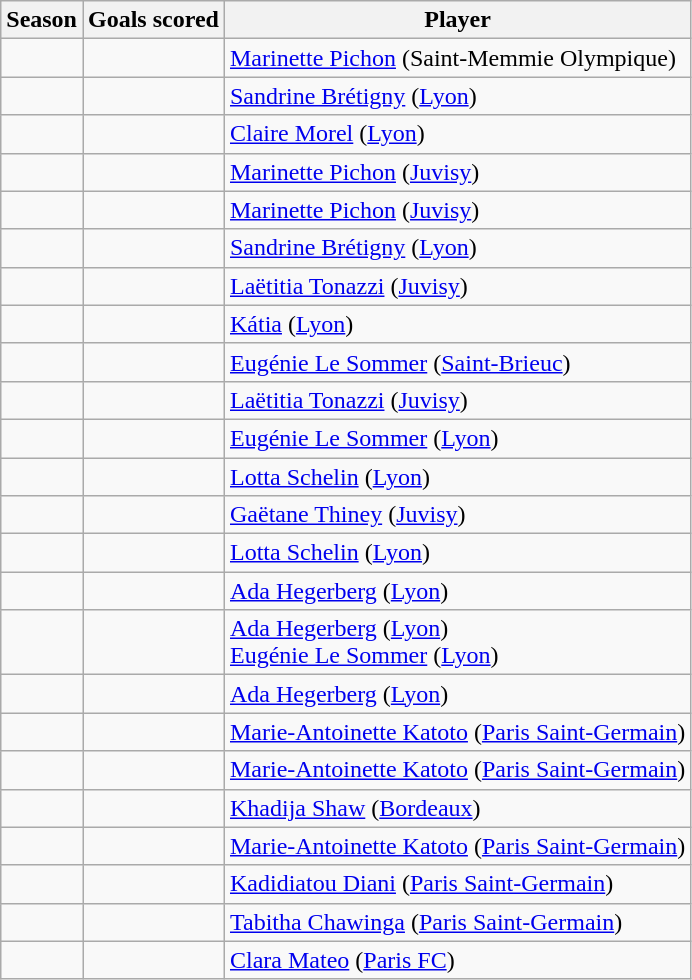<table class="wikitable sortable">
<tr>
<th>Season</th>
<th>Goals scored</th>
<th>Player</th>
</tr>
<tr>
<td></td>
<td></td>
<td> <a href='#'>Marinette Pichon</a> (Saint-Memmie Olympique)</td>
</tr>
<tr>
<td></td>
<td></td>
<td> <a href='#'>Sandrine Brétigny</a> (<a href='#'>Lyon</a>)</td>
</tr>
<tr>
<td></td>
<td></td>
<td> <a href='#'>Claire Morel</a> (<a href='#'>Lyon</a>)</td>
</tr>
<tr>
<td></td>
<td></td>
<td> <a href='#'>Marinette Pichon</a> (<a href='#'>Juvisy</a>)</td>
</tr>
<tr>
<td></td>
<td></td>
<td> <a href='#'>Marinette Pichon</a> (<a href='#'>Juvisy</a>)</td>
</tr>
<tr>
<td></td>
<td></td>
<td> <a href='#'>Sandrine Brétigny</a> (<a href='#'>Lyon</a>)</td>
</tr>
<tr>
<td></td>
<td></td>
<td> <a href='#'>Laëtitia Tonazzi</a> (<a href='#'>Juvisy</a>)</td>
</tr>
<tr>
<td></td>
<td></td>
<td> <a href='#'>Kátia</a> (<a href='#'>Lyon</a>)</td>
</tr>
<tr>
<td></td>
<td></td>
<td> <a href='#'>Eugénie Le Sommer</a> (<a href='#'>Saint-Brieuc</a>)</td>
</tr>
<tr>
<td></td>
<td></td>
<td> <a href='#'>Laëtitia Tonazzi</a> (<a href='#'>Juvisy</a>)</td>
</tr>
<tr>
<td></td>
<td></td>
<td> <a href='#'>Eugénie Le Sommer</a> (<a href='#'>Lyon</a>)</td>
</tr>
<tr>
<td></td>
<td></td>
<td> <a href='#'>Lotta Schelin</a> (<a href='#'>Lyon</a>)</td>
</tr>
<tr>
<td></td>
<td></td>
<td> <a href='#'>Gaëtane Thiney</a> (<a href='#'>Juvisy</a>)</td>
</tr>
<tr>
<td></td>
<td></td>
<td> <a href='#'>Lotta Schelin</a> (<a href='#'>Lyon</a>)</td>
</tr>
<tr>
<td></td>
<td></td>
<td> <a href='#'>Ada Hegerberg</a> (<a href='#'>Lyon</a>)</td>
</tr>
<tr>
<td></td>
<td></td>
<td> <a href='#'>Ada Hegerberg</a> (<a href='#'>Lyon</a>) <br>  <a href='#'>Eugénie Le Sommer</a> (<a href='#'>Lyon</a>)</td>
</tr>
<tr>
<td></td>
<td></td>
<td> <a href='#'>Ada Hegerberg</a> (<a href='#'>Lyon</a>)</td>
</tr>
<tr>
<td></td>
<td></td>
<td> <a href='#'>Marie-Antoinette Katoto</a> (<a href='#'>Paris Saint-Germain</a>)</td>
</tr>
<tr>
<td></td>
<td></td>
<td> <a href='#'>Marie-Antoinette Katoto</a> (<a href='#'>Paris Saint-Germain</a>)</td>
</tr>
<tr>
<td></td>
<td></td>
<td> <a href='#'>Khadija Shaw</a> (<a href='#'>Bordeaux</a>)</td>
</tr>
<tr>
<td></td>
<td></td>
<td> <a href='#'>Marie-Antoinette Katoto</a> (<a href='#'>Paris Saint-Germain</a>)</td>
</tr>
<tr>
<td></td>
<td></td>
<td> <a href='#'>Kadidiatou Diani</a> (<a href='#'>Paris Saint-Germain</a>)</td>
</tr>
<tr>
<td></td>
<td></td>
<td> <a href='#'>Tabitha Chawinga</a> (<a href='#'>Paris Saint-Germain</a>)</td>
</tr>
<tr>
<td></td>
<td></td>
<td> <a href='#'>Clara Mateo</a> (<a href='#'>Paris FC</a>)</td>
</tr>
</table>
